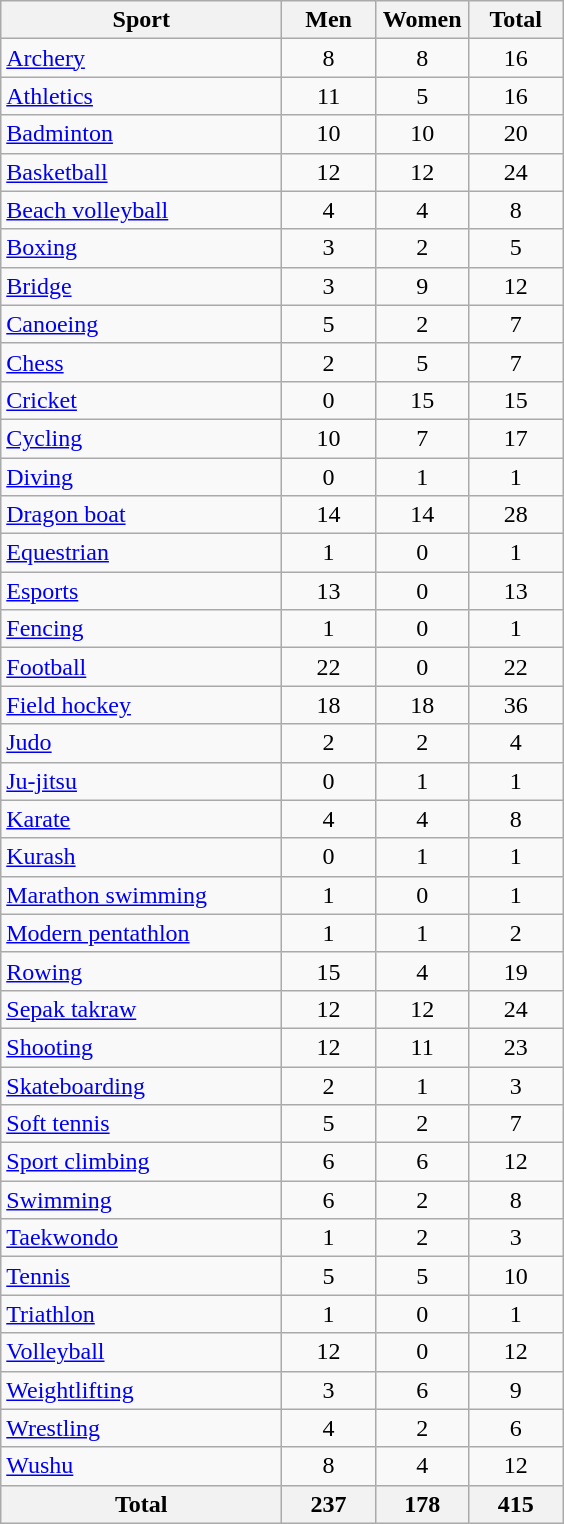<table class="wikitable sortable" style=text-align:center>
<tr>
<th width=180>Sport</th>
<th width=55>Men</th>
<th width=55>Women</th>
<th width=55>Total</th>
</tr>
<tr>
<td align="left"><a href='#'>Archery</a></td>
<td>8</td>
<td>8</td>
<td>16</td>
</tr>
<tr>
<td align="left"><a href='#'>Athletics</a></td>
<td>11</td>
<td>5</td>
<td>16</td>
</tr>
<tr>
<td align="left"><a href='#'>Badminton</a></td>
<td>10</td>
<td>10</td>
<td>20</td>
</tr>
<tr>
<td align="left"><a href='#'>Basketball</a></td>
<td>12</td>
<td>12</td>
<td>24</td>
</tr>
<tr>
<td align="left"><a href='#'>Beach volleyball</a></td>
<td>4</td>
<td>4</td>
<td>8</td>
</tr>
<tr>
<td align="left"><a href='#'>Boxing</a></td>
<td>3</td>
<td>2</td>
<td>5</td>
</tr>
<tr>
<td align="left"><a href='#'>Bridge</a></td>
<td>3</td>
<td>9</td>
<td>12</td>
</tr>
<tr>
<td align="left"><a href='#'>Canoeing</a></td>
<td>5</td>
<td>2</td>
<td>7</td>
</tr>
<tr>
<td align="left"><a href='#'>Chess</a></td>
<td>2</td>
<td>5</td>
<td>7</td>
</tr>
<tr>
<td align="left"><a href='#'>Cricket</a></td>
<td>0</td>
<td>15</td>
<td>15</td>
</tr>
<tr>
<td align="left"><a href='#'>Cycling</a></td>
<td>10</td>
<td>7</td>
<td>17</td>
</tr>
<tr>
<td align="left"><a href='#'>Diving</a></td>
<td>0</td>
<td>1</td>
<td>1</td>
</tr>
<tr>
<td align="left"><a href='#'>Dragon boat</a></td>
<td>14</td>
<td>14</td>
<td>28</td>
</tr>
<tr>
<td align="left"><a href='#'>Equestrian</a></td>
<td>1</td>
<td>0</td>
<td>1</td>
</tr>
<tr>
<td align="left"><a href='#'>Esports</a></td>
<td>13</td>
<td>0</td>
<td>13</td>
</tr>
<tr>
<td align="left"><a href='#'>Fencing</a></td>
<td>1</td>
<td>0</td>
<td>1</td>
</tr>
<tr>
<td align="left"><a href='#'>Football</a></td>
<td>22</td>
<td>0</td>
<td>22</td>
</tr>
<tr>
<td align=left><a href='#'>Field hockey</a></td>
<td>18</td>
<td>18</td>
<td>36</td>
</tr>
<tr>
<td align="left"><a href='#'>Judo</a></td>
<td>2</td>
<td>2</td>
<td>4</td>
</tr>
<tr>
<td align="left"><a href='#'>Ju-jitsu</a></td>
<td>0</td>
<td>1</td>
<td>1</td>
</tr>
<tr>
<td align="left"><a href='#'>Karate</a></td>
<td>4</td>
<td>4</td>
<td>8</td>
</tr>
<tr>
<td align="left"><a href='#'>Kurash</a></td>
<td>0</td>
<td>1</td>
<td>1</td>
</tr>
<tr>
<td align="left"><a href='#'>Marathon swimming</a></td>
<td>1</td>
<td>0</td>
<td>1</td>
</tr>
<tr>
<td align="left"><a href='#'>Modern pentathlon</a></td>
<td>1</td>
<td>1</td>
<td>2</td>
</tr>
<tr>
<td align="left"><a href='#'>Rowing</a></td>
<td>15</td>
<td>4</td>
<td>19</td>
</tr>
<tr>
<td align="left"><a href='#'>Sepak takraw</a></td>
<td>12</td>
<td>12</td>
<td>24</td>
</tr>
<tr>
<td align="left"><a href='#'>Shooting</a></td>
<td>12</td>
<td>11</td>
<td>23</td>
</tr>
<tr>
<td align="left"><a href='#'>Skateboarding</a></td>
<td>2</td>
<td>1</td>
<td>3</td>
</tr>
<tr>
<td align="left"><a href='#'>Soft tennis</a></td>
<td>5</td>
<td>2</td>
<td>7</td>
</tr>
<tr>
<td align="left"><a href='#'>Sport climbing</a></td>
<td>6</td>
<td>6</td>
<td>12</td>
</tr>
<tr>
<td align="left"><a href='#'>Swimming</a></td>
<td>6</td>
<td>2</td>
<td>8</td>
</tr>
<tr>
<td align="left"><a href='#'>Taekwondo</a></td>
<td>1</td>
<td>2</td>
<td>3</td>
</tr>
<tr>
<td align="left"><a href='#'>Tennis</a></td>
<td>5</td>
<td>5</td>
<td>10</td>
</tr>
<tr>
<td align="left"><a href='#'>Triathlon</a></td>
<td>1</td>
<td>0</td>
<td>1</td>
</tr>
<tr>
<td align="left"><a href='#'>Volleyball</a></td>
<td>12</td>
<td>0</td>
<td>12</td>
</tr>
<tr>
<td align="left"><a href='#'>Weightlifting</a></td>
<td>3</td>
<td>6</td>
<td>9</td>
</tr>
<tr>
<td align="left"><a href='#'>Wrestling</a></td>
<td>4</td>
<td>2</td>
<td>6</td>
</tr>
<tr>
<td align="left"><a href='#'>Wushu</a></td>
<td>8</td>
<td>4</td>
<td>12</td>
</tr>
<tr>
<th>Total</th>
<th>237</th>
<th>178</th>
<th>415</th>
</tr>
</table>
